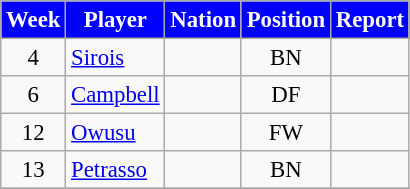<table class="wikitable" style="font-size: 95%; text-align: center;">
<tr>
<th style="background:#00f; color:white; text-align:center;">Week</th>
<th style="background:#00f; color:white; text-align:center;">Player</th>
<th style="background:#00f; color:white; text-align:center;">Nation</th>
<th style="background:#00f; color:white; text-align:center;">Position</th>
<th style="background:#00f; color:white; text-align:center;">Report</th>
</tr>
<tr>
<td>4</td>
<td style="text-align:left;"><a href='#'>Sirois</a></td>
<td style="text-align:left;"></td>
<td>BN</td>
<td></td>
</tr>
<tr>
<td>6</td>
<td style="text-align:left;"><a href='#'>Campbell</a></td>
<td style="text-align:left;"></td>
<td>DF</td>
<td></td>
</tr>
<tr>
<td>12</td>
<td style="text-align:left;"><a href='#'>Owusu</a></td>
<td style="text-align:left;"></td>
<td>FW</td>
<td></td>
</tr>
<tr>
<td>13</td>
<td style="text-align:left;"><a href='#'>Petrasso</a></td>
<td style="text-align:left;"></td>
<td>BN</td>
<td></td>
</tr>
<tr>
</tr>
</table>
